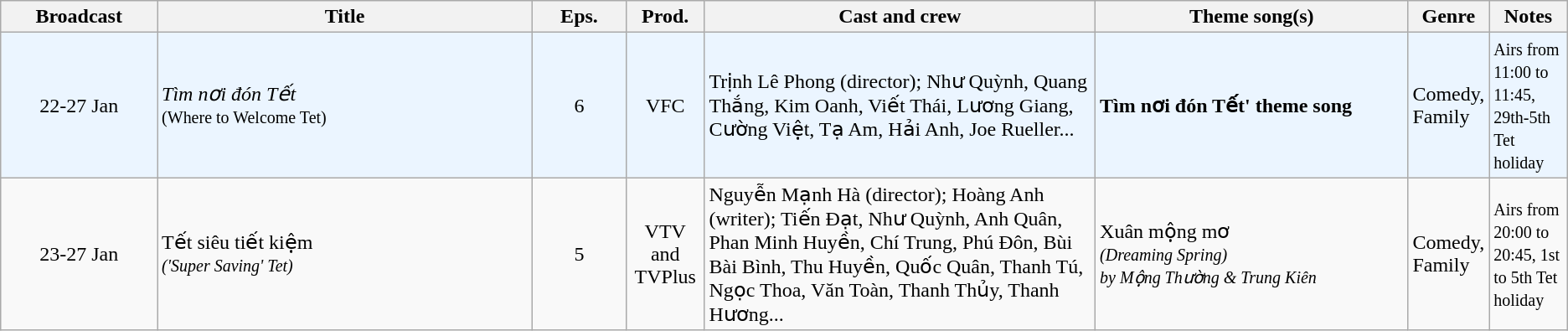<table class="wikitable sortable">
<tr>
<th style="width:10%;">Broadcast</th>
<th style="width:24%;">Title</th>
<th style="width:6%;">Eps.</th>
<th style="width:5%;">Prod.</th>
<th style="width:25%;">Cast and crew</th>
<th style="width:20%;">Theme song(s)</th>
<th style="width:5%;">Genre</th>
<th style="width:5%;">Notes</th>
</tr>
<tr ---- bgcolor="#ebf5ff">
<td style="text-align:center;">22-27 Jan <br></td>
<td><em>Tìm nơi đón Tết</em> <br><small>(Where to Welcome Tet)</small></td>
<td style="text-align:center;">6</td>
<td style="text-align:center;">VFC</td>
<td>Trịnh Lê Phong (director); Như Quỳnh, Quang Thắng, Kim Oanh, Viết Thái, Lương Giang, Cường Việt, Tạ Am, Hải Anh, Joe Rueller...</td>
<td><strong>Tìm nơi đón Tết' theme song<em></td>
<td>Comedy, Family</td>
<td><small>Airs from 11:00 to 11:45, 29th-5th Tet holiday</small></td>
</tr>
<tr>
<td style="text-align:center;">23-27 Jan <br></td>
<td></em>Tết siêu tiết kiệm<em> <br><small>('Super Saving' Tet)</small></td>
<td style="text-align:center;">5</td>
<td style="text-align:center;">VTV<br>and<br>TVPlus</td>
<td>Nguyễn Mạnh Hà (director); Hoàng Anh (writer); Tiến Đạt, Như Quỳnh, Anh Quân, Phan Minh Huyền, Chí Trung, Phú Đôn, Bùi Bài Bình, Thu Huyền, Quốc Quân, Thanh Tú, Ngọc Thoa, Văn Toàn, Thanh Thủy, Thanh Hương...</td>
<td></em>Xuân mộng mơ<em> <br><small>(Dreaming Spring)</small><br><small>by Mộng Thường & Trung Kiên</small></td>
<td>Comedy, Family</td>
<td><small>Airs from 20:00 to 20:45, 1st to 5th Tet holiday</small></td>
</tr>
</table>
